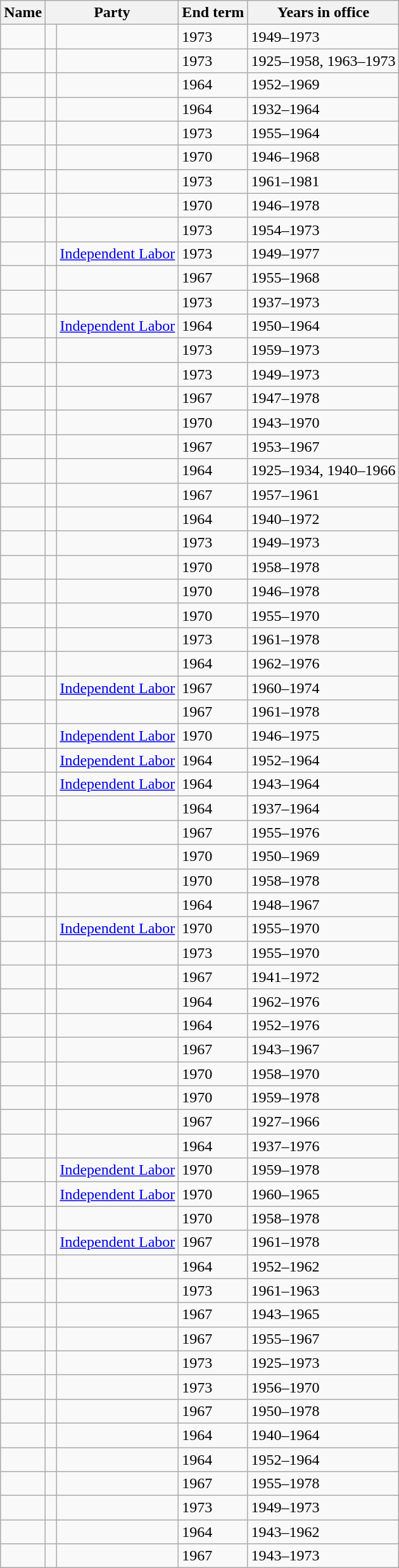<table class="wikitable sortable">
<tr>
<th>Name</th>
<th colspan=2>Party</th>
<th>End term</th>
<th>Years in office</th>
</tr>
<tr>
<td></td>
<td> </td>
<td></td>
<td>1973</td>
<td>1949–1973</td>
</tr>
<tr>
<td></td>
<td> </td>
<td></td>
<td>1973</td>
<td>1925–1958, 1963–1973</td>
</tr>
<tr>
<td></td>
<td> </td>
<td></td>
<td>1964</td>
<td>1952–1969</td>
</tr>
<tr>
<td></td>
<td> </td>
<td></td>
<td>1964</td>
<td>1932–1964</td>
</tr>
<tr>
<td></td>
<td> </td>
<td></td>
<td>1973</td>
<td>1955–1964</td>
</tr>
<tr>
<td></td>
<td> </td>
<td></td>
<td>1970</td>
<td>1946–1968</td>
</tr>
<tr>
<td></td>
<td> </td>
<td></td>
<td>1973</td>
<td>1961–1981</td>
</tr>
<tr>
<td></td>
<td> </td>
<td></td>
<td>1970</td>
<td>1946–1978</td>
</tr>
<tr>
<td></td>
<td> </td>
<td></td>
<td>1973</td>
<td>1954–1973</td>
</tr>
<tr>
<td></td>
<td> </td>
<td><a href='#'>Independent Labor</a></td>
<td>1973</td>
<td>1949–1977</td>
</tr>
<tr>
<td></td>
<td> </td>
<td></td>
<td>1967</td>
<td>1955–1968</td>
</tr>
<tr>
<td></td>
<td> </td>
<td></td>
<td>1973</td>
<td>1937–1973</td>
</tr>
<tr>
<td></td>
<td> </td>
<td><a href='#'>Independent Labor</a></td>
<td>1964</td>
<td>1950–1964</td>
</tr>
<tr>
<td></td>
<td> </td>
<td></td>
<td>1973</td>
<td>1959–1973</td>
</tr>
<tr>
<td></td>
<td> </td>
<td></td>
<td>1973</td>
<td>1949–1973</td>
</tr>
<tr>
<td></td>
<td> </td>
<td></td>
<td>1967</td>
<td>1947–1978</td>
</tr>
<tr>
<td></td>
<td> </td>
<td></td>
<td>1970</td>
<td>1943–1970</td>
</tr>
<tr>
<td></td>
<td> </td>
<td></td>
<td>1967</td>
<td>1953–1967</td>
</tr>
<tr>
<td></td>
<td> </td>
<td></td>
<td>1964</td>
<td>1925–1934, 1940–1966</td>
</tr>
<tr>
<td></td>
<td> </td>
<td></td>
<td>1967</td>
<td>1957–1961</td>
</tr>
<tr>
<td></td>
<td> </td>
<td></td>
<td>1964</td>
<td>1940–1972</td>
</tr>
<tr>
<td></td>
<td> </td>
<td></td>
<td>1973</td>
<td>1949–1973</td>
</tr>
<tr>
<td></td>
<td> </td>
<td></td>
<td>1970</td>
<td>1958–1978</td>
</tr>
<tr>
<td></td>
<td> </td>
<td></td>
<td>1970</td>
<td>1946–1978</td>
</tr>
<tr>
<td></td>
<td> </td>
<td></td>
<td>1970</td>
<td>1955–1970</td>
</tr>
<tr>
<td></td>
<td> </td>
<td></td>
<td>1973</td>
<td>1961–1978</td>
</tr>
<tr>
<td></td>
<td> </td>
<td></td>
<td>1964</td>
<td>1962–1976</td>
</tr>
<tr>
<td></td>
<td> </td>
<td><a href='#'>Independent Labor</a></td>
<td>1967</td>
<td>1960–1974</td>
</tr>
<tr>
<td></td>
<td> </td>
<td></td>
<td>1967</td>
<td>1961–1978</td>
</tr>
<tr>
<td></td>
<td> </td>
<td><a href='#'>Independent Labor</a></td>
<td>1970</td>
<td>1946–1975</td>
</tr>
<tr>
<td></td>
<td> </td>
<td><a href='#'>Independent Labor</a></td>
<td>1964</td>
<td>1952–1964</td>
</tr>
<tr>
<td></td>
<td> </td>
<td><a href='#'>Independent Labor</a></td>
<td>1964</td>
<td>1943–1964</td>
</tr>
<tr>
<td></td>
<td> </td>
<td></td>
<td>1964</td>
<td>1937–1964</td>
</tr>
<tr>
<td></td>
<td> </td>
<td></td>
<td>1967</td>
<td>1955–1976</td>
</tr>
<tr>
<td></td>
<td> </td>
<td></td>
<td>1970</td>
<td>1950–1969</td>
</tr>
<tr>
<td></td>
<td> </td>
<td></td>
<td>1970</td>
<td>1958–1978</td>
</tr>
<tr>
<td></td>
<td> </td>
<td></td>
<td>1964</td>
<td>1948–1967</td>
</tr>
<tr>
<td></td>
<td> </td>
<td><a href='#'>Independent Labor</a></td>
<td>1970</td>
<td>1955–1970</td>
</tr>
<tr>
<td></td>
<td> </td>
<td></td>
<td>1973</td>
<td>1955–1970</td>
</tr>
<tr>
<td></td>
<td> </td>
<td></td>
<td>1967</td>
<td>1941–1972</td>
</tr>
<tr>
<td></td>
<td> </td>
<td></td>
<td>1964</td>
<td>1962–1976</td>
</tr>
<tr>
<td></td>
<td> </td>
<td></td>
<td>1964</td>
<td>1952–1976</td>
</tr>
<tr>
<td></td>
<td> </td>
<td></td>
<td>1967</td>
<td>1943–1967</td>
</tr>
<tr>
<td></td>
<td> </td>
<td></td>
<td>1970</td>
<td>1958–1970</td>
</tr>
<tr>
<td></td>
<td> </td>
<td></td>
<td>1970</td>
<td>1959–1978</td>
</tr>
<tr>
<td></td>
<td> </td>
<td></td>
<td>1967</td>
<td>1927–1966</td>
</tr>
<tr>
<td></td>
<td> </td>
<td></td>
<td>1964</td>
<td>1937–1976</td>
</tr>
<tr>
<td></td>
<td> </td>
<td><a href='#'>Independent Labor</a></td>
<td>1970</td>
<td>1959–1978</td>
</tr>
<tr>
<td></td>
<td> </td>
<td><a href='#'>Independent Labor</a></td>
<td>1970</td>
<td>1960–1965</td>
</tr>
<tr>
<td></td>
<td> </td>
<td></td>
<td>1970</td>
<td>1958–1978</td>
</tr>
<tr>
<td></td>
<td> </td>
<td><a href='#'>Independent Labor</a></td>
<td>1967</td>
<td>1961–1978</td>
</tr>
<tr>
<td></td>
<td> </td>
<td></td>
<td>1964</td>
<td>1952–1962</td>
</tr>
<tr>
<td></td>
<td> </td>
<td></td>
<td>1973</td>
<td>1961–1963</td>
</tr>
<tr>
<td></td>
<td> </td>
<td></td>
<td>1967</td>
<td>1943–1965</td>
</tr>
<tr>
<td></td>
<td> </td>
<td></td>
<td>1967</td>
<td>1955–1967</td>
</tr>
<tr>
<td></td>
<td> </td>
<td></td>
<td>1973</td>
<td>1925–1973</td>
</tr>
<tr>
<td></td>
<td> </td>
<td></td>
<td>1973</td>
<td>1956–1970</td>
</tr>
<tr>
<td></td>
<td> </td>
<td></td>
<td>1967</td>
<td>1950–1978</td>
</tr>
<tr>
<td></td>
<td> </td>
<td></td>
<td>1964</td>
<td>1940–1964</td>
</tr>
<tr>
<td></td>
<td> </td>
<td></td>
<td>1964</td>
<td>1952–1964</td>
</tr>
<tr>
<td></td>
<td> </td>
<td></td>
<td>1967</td>
<td>1955–1978</td>
</tr>
<tr>
<td></td>
<td> </td>
<td></td>
<td>1973</td>
<td>1949–1973</td>
</tr>
<tr>
<td></td>
<td> </td>
<td></td>
<td>1964</td>
<td>1943–1962</td>
</tr>
<tr>
<td></td>
<td> </td>
<td></td>
<td>1967</td>
<td>1943–1973</td>
</tr>
</table>
